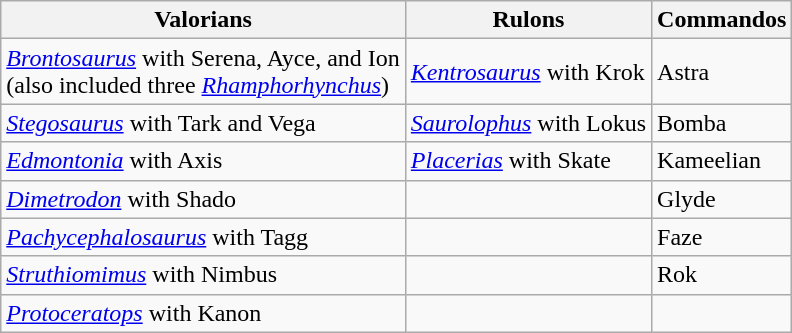<table class="wikitable" style="border:1px solid darkgrey;">
<tr>
<th>Valorians</th>
<th>Rulons</th>
<th>Commandos</th>
</tr>
<tr>
<td><em><a href='#'>Brontosaurus</a></em> with Serena, Ayce, and Ion<br>(also included three <em><a href='#'>Rhamphorhynchus</a></em>)</td>
<td><em><a href='#'>Kentrosaurus</a></em> with Krok</td>
<td>Astra</td>
</tr>
<tr>
<td><em><a href='#'>Stegosaurus</a></em> with Tark and Vega</td>
<td><em><a href='#'>Saurolophus</a></em> with Lokus</td>
<td>Bomba</td>
</tr>
<tr>
<td><em><a href='#'>Edmontonia</a></em> with Axis</td>
<td><em><a href='#'>Placerias</a></em> with Skate</td>
<td>Kameelian</td>
</tr>
<tr>
<td><em><a href='#'>Dimetrodon</a></em> with Shado</td>
<td></td>
<td>Glyde</td>
</tr>
<tr>
<td><em><a href='#'>Pachycephalosaurus</a></em> with Tagg</td>
<td></td>
<td>Faze</td>
</tr>
<tr>
<td><em><a href='#'>Struthiomimus</a></em> with Nimbus</td>
<td></td>
<td>Rok</td>
</tr>
<tr>
<td><em><a href='#'>Protoceratops</a></em> with Kanon</td>
<td></td>
<td></td>
</tr>
</table>
